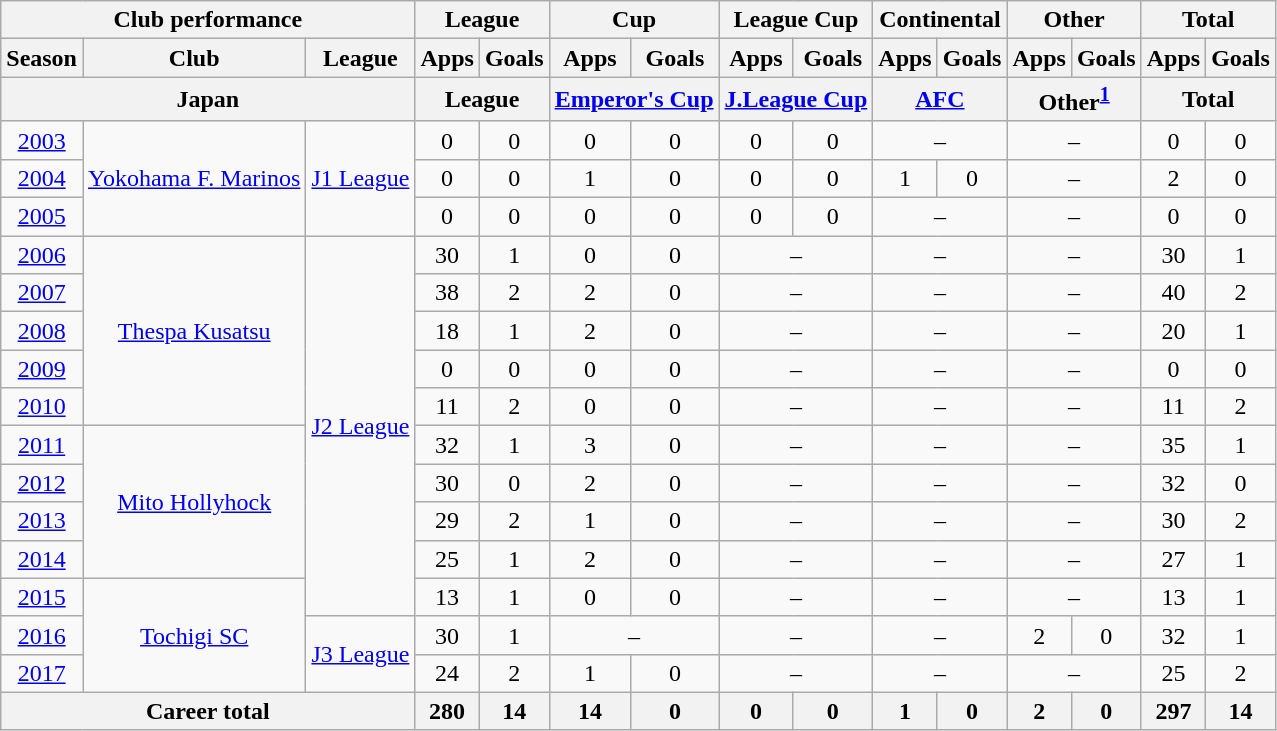<table class="wikitable" style="text-align:center">
<tr>
<th colspan=3>Club performance</th>
<th colspan=2>League</th>
<th colspan=2>Cup</th>
<th colspan=2>League Cup</th>
<th colspan=2>Continental</th>
<th colspan=2>Other</th>
<th colspan=2>Total</th>
</tr>
<tr>
<th>Season</th>
<th>Club</th>
<th>League</th>
<th>Apps</th>
<th>Goals</th>
<th>Apps</th>
<th>Goals</th>
<th>Apps</th>
<th>Goals</th>
<th>Apps</th>
<th>Goals</th>
<th>Apps</th>
<th>Goals</th>
<th>Apps</th>
<th>Goals</th>
</tr>
<tr>
<th colspan=3>Japan</th>
<th colspan=2>League</th>
<th colspan=2><a href='#'>Emperor's Cup</a></th>
<th colspan=2><a href='#'>J.League Cup</a></th>
<th colspan=2><a href='#'>AFC</a></th>
<th colspan="2">Other<sup><a href='#'>1</a></sup></th>
<th colspan=2>Total</th>
</tr>
<tr>
<td><a href='#'>2003</a></td>
<td rowspan="3"><a href='#'>Yokohama F. Marinos</a></td>
<td rowspan="3"><a href='#'>J1 League</a></td>
<td>0</td>
<td>0</td>
<td>0</td>
<td>0</td>
<td>0</td>
<td>0</td>
<td colspan="2">–</td>
<td colspan="2">–</td>
<td>0</td>
<td>0</td>
</tr>
<tr>
<td><a href='#'>2004</a></td>
<td>0</td>
<td>0</td>
<td>1</td>
<td>0</td>
<td>0</td>
<td>0</td>
<td>1</td>
<td>0</td>
<td colspan="2">–</td>
<td>2</td>
<td>0</td>
</tr>
<tr>
<td><a href='#'>2005</a></td>
<td>0</td>
<td>0</td>
<td>0</td>
<td>0</td>
<td>0</td>
<td>0</td>
<td colspan="2">–</td>
<td colspan="2">–</td>
<td>0</td>
<td>0</td>
</tr>
<tr>
<td><a href='#'>2006</a></td>
<td rowspan="5"><a href='#'>Thespa Kusatsu</a></td>
<td rowspan="10"><a href='#'>J2 League</a></td>
<td>30</td>
<td>1</td>
<td>0</td>
<td>0</td>
<td colspan="2">–</td>
<td colspan="2">–</td>
<td colspan="2">–</td>
<td>30</td>
<td>1</td>
</tr>
<tr>
<td><a href='#'>2007</a></td>
<td>38</td>
<td>2</td>
<td>2</td>
<td>0</td>
<td colspan="2">–</td>
<td colspan="2">–</td>
<td colspan="2">–</td>
<td>40</td>
<td>2</td>
</tr>
<tr>
<td><a href='#'>2008</a></td>
<td>18</td>
<td>1</td>
<td>2</td>
<td>0</td>
<td colspan="2">–</td>
<td colspan="2">–</td>
<td colspan="2">–</td>
<td>20</td>
<td>1</td>
</tr>
<tr>
<td><a href='#'>2009</a></td>
<td>0</td>
<td>0</td>
<td>0</td>
<td>0</td>
<td colspan="2">–</td>
<td colspan="2">–</td>
<td colspan="2">–</td>
<td>0</td>
<td>0</td>
</tr>
<tr>
<td><a href='#'>2010</a></td>
<td>11</td>
<td>2</td>
<td>0</td>
<td>0</td>
<td colspan="2">–</td>
<td colspan="2">–</td>
<td colspan="2">–</td>
<td>11</td>
<td>2</td>
</tr>
<tr>
<td><a href='#'>2011</a></td>
<td rowspan="4"><a href='#'>Mito Hollyhock</a></td>
<td>32</td>
<td>1</td>
<td>3</td>
<td>0</td>
<td colspan="2">–</td>
<td colspan="2">–</td>
<td colspan="2">–</td>
<td>35</td>
<td>1</td>
</tr>
<tr>
<td><a href='#'>2012</a></td>
<td>30</td>
<td>0</td>
<td>2</td>
<td>0</td>
<td colspan="2">–</td>
<td colspan="2">–</td>
<td colspan="2">–</td>
<td>32</td>
<td>0</td>
</tr>
<tr>
<td><a href='#'>2013</a></td>
<td>29</td>
<td>2</td>
<td>1</td>
<td>0</td>
<td colspan="2">–</td>
<td colspan="2">–</td>
<td colspan="2">–</td>
<td>30</td>
<td>2</td>
</tr>
<tr>
<td><a href='#'>2014</a></td>
<td>25</td>
<td>1</td>
<td>2</td>
<td>0</td>
<td colspan="2">–</td>
<td colspan="2">–</td>
<td colspan="2">–</td>
<td>27</td>
<td>1</td>
</tr>
<tr>
<td><a href='#'>2015</a></td>
<td rowspan="3"><a href='#'>Tochigi SC</a></td>
<td>13</td>
<td>1</td>
<td>0</td>
<td>0</td>
<td colspan="2">–</td>
<td colspan="2">–</td>
<td colspan="2">–</td>
<td>13</td>
<td>1</td>
</tr>
<tr>
<td><a href='#'>2016</a></td>
<td rowspan="2"><a href='#'>J3 League</a></td>
<td>30</td>
<td>1</td>
<td colspan="2">–</td>
<td colspan="2">–</td>
<td colspan="2">–</td>
<td>2</td>
<td>0</td>
<td>32</td>
<td>1</td>
</tr>
<tr>
<td><a href='#'>2017</a></td>
<td>24</td>
<td>2</td>
<td>1</td>
<td>0</td>
<td colspan="2">–</td>
<td colspan="2">–</td>
<td colspan="2">–</td>
<td>25</td>
<td>2</td>
</tr>
<tr>
<th colspan=3>Career total</th>
<th>280</th>
<th>14</th>
<th>14</th>
<th>0</th>
<th>0</th>
<th>0</th>
<th>1</th>
<th>0</th>
<th>2</th>
<th>0</th>
<th>297</th>
<th>14</th>
</tr>
</table>
